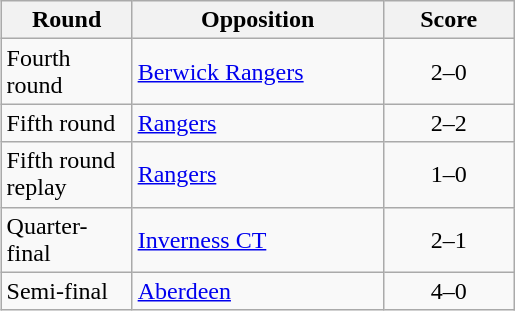<table class="wikitable" style="text-align:left;margin-left:1em;float:right">
<tr>
<th width=80>Round</th>
<th width=160>Opposition</th>
<th width=80>Score</th>
</tr>
<tr>
<td>Fourth round</td>
<td><a href='#'>Berwick Rangers</a></td>
<td align=center>2–0</td>
</tr>
<tr>
<td>Fifth round</td>
<td><a href='#'>Rangers</a></td>
<td align=center>2–2</td>
</tr>
<tr>
<td>Fifth round replay</td>
<td><a href='#'>Rangers</a></td>
<td align=center>1–0</td>
</tr>
<tr>
<td>Quarter-final</td>
<td><a href='#'>Inverness CT</a></td>
<td align=center>2–1</td>
</tr>
<tr>
<td>Semi-final</td>
<td><a href='#'>Aberdeen</a></td>
<td align=center>4–0</td>
</tr>
</table>
